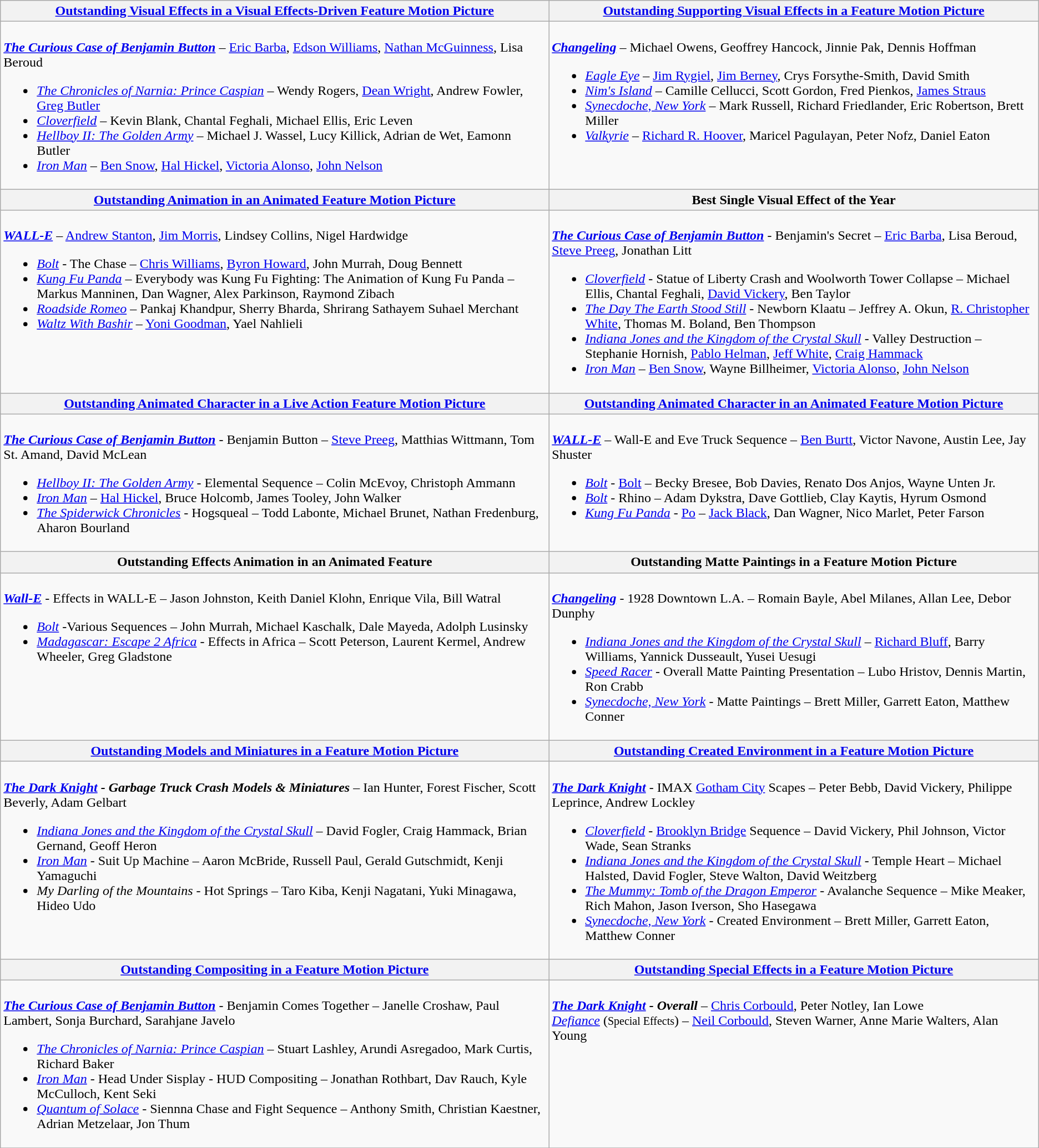<table class=wikitable style="width=100%">
<tr>
<th style="width=50%"><strong><a href='#'>Outstanding Visual Effects in a Visual Effects-Driven Feature Motion Picture</a></strong></th>
<th style="width=50%"><strong><a href='#'>Outstanding Supporting Visual Effects in a Feature Motion Picture</a></strong></th>
</tr>
<tr>
<td valign="top"><br><strong><em><a href='#'>The Curious Case of Benjamin Button</a></em></strong> – <a href='#'>Eric Barba</a>, <a href='#'>Edson Williams</a>, <a href='#'>Nathan McGuinness</a>, Lisa Beroud<ul><li><em><a href='#'>The Chronicles of Narnia: Prince Caspian</a></em> – Wendy Rogers, <a href='#'>Dean Wright</a>, Andrew Fowler, <a href='#'>Greg Butler</a></li><li><em><a href='#'>Cloverfield</a></em> – Kevin Blank, Chantal Feghali, Michael Ellis, Eric Leven</li><li><em><a href='#'>Hellboy II: The Golden Army</a></em> – Michael J. Wassel, Lucy Killick, Adrian de Wet, Eamonn Butler</li><li><em><a href='#'>Iron Man</a></em> – <a href='#'>Ben Snow</a>, <a href='#'>Hal Hickel</a>, <a href='#'>Victoria Alonso</a>, <a href='#'>John Nelson</a></li></ul></td>
<td valign="top"><br><strong><em><a href='#'>Changeling</a></em></strong> – Michael Owens, Geoffrey Hancock, Jinnie Pak, Dennis Hoffman<ul><li><em><a href='#'>Eagle Eye</a></em> – <a href='#'>Jim Rygiel</a>, <a href='#'>Jim Berney</a>, Crys Forsythe-Smith, David Smith</li><li><em><a href='#'>Nim's Island</a></em> – Camille Cellucci, Scott Gordon, Fred Pienkos, <a href='#'>James Straus</a></li><li><em><a href='#'>Synecdoche, New York</a></em> – Mark Russell, Richard Friedlander, Eric Robertson, Brett Miller</li><li><em><a href='#'>Valkyrie</a></em> – <a href='#'>Richard R. Hoover</a>, Maricel Pagulayan, Peter Nofz, Daniel Eaton</li></ul></td>
</tr>
<tr>
<th style="width=50%"><strong><a href='#'>Outstanding Animation in an Animated Feature Motion Picture</a></strong></th>
<th style="width=50%"><strong>Best Single Visual Effect of the Year</strong></th>
</tr>
<tr>
<td valign="top"><br><strong><em><a href='#'>WALL-E</a></em></strong> – <a href='#'>Andrew Stanton</a>, <a href='#'>Jim Morris</a>, Lindsey Collins, Nigel Hardwidge<ul><li><em><a href='#'>Bolt</a></em> - The Chase – <a href='#'>Chris Williams</a>, <a href='#'>Byron Howard</a>, John Murrah, Doug Bennett</li><li><em><a href='#'>Kung Fu Panda</a></em> – Everybody was Kung Fu Fighting: The Animation of Kung Fu Panda – Markus Manninen, Dan Wagner, Alex Parkinson, Raymond Zibach</li><li><em><a href='#'>Roadside Romeo</a></em> – Pankaj Khandpur, Sherry Bharda, Shrirang Sathayem Suhael Merchant</li><li><em><a href='#'>Waltz With Bashir</a></em> – <a href='#'>Yoni Goodman</a>, Yael Nahlieli</li></ul></td>
<td valign="top"><br><strong><em><a href='#'>The Curious Case of Benjamin Button</a></em></strong> - Benjamin's Secret – <a href='#'>Eric Barba</a>, Lisa Beroud, <a href='#'>Steve Preeg</a>, Jonathan Litt<ul><li><em><a href='#'>Cloverfield</a></em> - Statue of Liberty Crash and Woolworth Tower Collapse – Michael Ellis, Chantal Feghali, <a href='#'>David Vickery</a>, Ben Taylor</li><li><em><a href='#'>The Day The Earth Stood Still</a></em> - Newborn Klaatu – Jeffrey A. Okun, <a href='#'>R. Christopher White</a>, Thomas M. Boland, Ben Thompson</li><li><em><a href='#'>Indiana Jones and the Kingdom of the Crystal Skull</a></em> - Valley Destruction – Stephanie Hornish, <a href='#'>Pablo Helman</a>, <a href='#'>Jeff White</a>, <a href='#'>Craig Hammack</a></li><li><em><a href='#'>Iron Man</a></em> – <a href='#'>Ben Snow</a>, Wayne Billheimer, <a href='#'>Victoria Alonso</a>, <a href='#'>John Nelson</a></li></ul></td>
</tr>
<tr>
<th style="width=50%"><strong><a href='#'>Outstanding Animated Character in a Live Action Feature Motion Picture</a></strong></th>
<th style="width=50%"><strong><a href='#'>Outstanding Animated Character in an Animated Feature Motion Picture</a></strong></th>
</tr>
<tr>
<td valign="top"><br><strong><em><a href='#'>The Curious Case of Benjamin Button</a></em></strong> - Benjamin Button – <a href='#'>Steve Preeg</a>, Matthias Wittmann, Tom St. Amand, David McLean<ul><li><em><a href='#'>Hellboy II: The Golden Army</a></em> - Elemental Sequence – Colin McEvoy, Christoph Ammann</li><li><em><a href='#'>Iron Man</a></em> – <a href='#'>Hal Hickel</a>, Bruce Holcomb, James Tooley, John Walker</li><li><em><a href='#'>The Spiderwick Chronicles</a></em> - Hogsqueal – Todd Labonte, Michael Brunet, Nathan Fredenburg, Aharon Bourland</li></ul></td>
<td valign="top"><br><strong><em><a href='#'>WALL-E</a></em></strong> – Wall-E and Eve Truck Sequence – <a href='#'>Ben Burtt</a>, Victor Navone, Austin Lee, Jay Shuster<ul><li><em><a href='#'>Bolt</a></em> - <a href='#'>Bolt</a> – Becky Bresee, Bob Davies, Renato Dos Anjos, Wayne Unten Jr.</li><li><em><a href='#'>Bolt</a></em> - Rhino – Adam Dykstra, Dave Gottlieb, Clay Kaytis, Hyrum Osmond</li><li><em><a href='#'>Kung Fu Panda</a></em> - <a href='#'>Po</a> – <a href='#'>Jack Black</a>, Dan Wagner, Nico Marlet, Peter Farson</li></ul></td>
</tr>
<tr>
<th style="width=50%"><strong>Outstanding Effects Animation in an Animated Feature</strong></th>
<th style="width=50%"><strong>Outstanding Matte Paintings in a Feature Motion Picture</strong></th>
</tr>
<tr>
<td valign="top"><br><strong><em><a href='#'>Wall-E</a></em></strong> - Effects in WALL-E – Jason Johnston, Keith Daniel Klohn, Enrique Vila, Bill Watral<ul><li><em><a href='#'>Bolt</a></em> -Various Sequences – John Murrah, Michael Kaschalk, Dale Mayeda, Adolph Lusinsky</li><li><em><a href='#'>Madagascar: Escape 2 Africa</a></em> - Effects in Africa – Scott Peterson, Laurent Kermel, Andrew Wheeler, Greg Gladstone</li></ul></td>
<td valign="top"><br><strong><em><a href='#'>Changeling</a></em></strong> - 1928 Downtown L.A. – Romain Bayle, Abel Milanes, Allan Lee, Debor Dunphy<ul><li><em><a href='#'>Indiana Jones and the Kingdom of the Crystal Skull</a></em> – <a href='#'>Richard Bluff</a>, Barry Williams, Yannick Dusseault, Yusei Uesugi</li><li><em><a href='#'>Speed Racer</a></em> - Overall Matte Painting Presentation – Lubo Hristov, Dennis Martin, Ron Crabb</li><li><em><a href='#'>Synecdoche, New York</a></em> - Matte Paintings – Brett Miller, Garrett Eaton, Matthew Conner</li></ul></td>
</tr>
<tr>
<th style="width=50%"><strong><a href='#'>Outstanding Models and Miniatures in a Feature Motion Picture</a></strong></th>
<th style="width=50%"><strong><a href='#'>Outstanding Created Environment in a Feature Motion Picture</a></strong></th>
</tr>
<tr>
<td valign="top"><br><strong><em><a href='#'>The Dark Knight</a> - Garbage Truck Crash Models & Miniatures</em></strong> – Ian Hunter, Forest Fischer, Scott Beverly, Adam Gelbart<ul><li><em><a href='#'>Indiana Jones and the Kingdom of the Crystal Skull</a></em> – David Fogler, Craig Hammack, Brian Gernand, Geoff Heron</li><li><em><a href='#'>Iron Man</a></em> - Suit Up Machine – Aaron McBride, Russell Paul, Gerald Gutschmidt, Kenji Yamaguchi</li><li><em>My Darling of the Mountains</em> - Hot Springs – Taro Kiba, Kenji Nagatani, Yuki Minagawa, Hideo Udo</li></ul></td>
<td valign="top"><br><strong><em><a href='#'>The Dark Knight</a></em></strong> - IMAX <a href='#'>Gotham City</a> Scapes – Peter Bebb, David Vickery, Philippe Leprince, Andrew Lockley<ul><li><em><a href='#'>Cloverfield</a></em> - <a href='#'>Brooklyn Bridge</a> Sequence – David Vickery, Phil Johnson, Victor Wade, Sean Stranks</li><li><em><a href='#'>Indiana Jones and the Kingdom of the Crystal Skull</a></em> - Temple Heart – Michael Halsted, David Fogler, Steve Walton, David Weitzberg</li><li><em><a href='#'>The Mummy: Tomb of the Dragon Emperor</a></em> - Avalanche Sequence – Mike Meaker, Rich Mahon, Jason Iverson, Sho Hasegawa</li><li><em><a href='#'>Synecdoche, New York</a></em> - Created Environment – Brett Miller, Garrett Eaton, Matthew Conner</li></ul></td>
</tr>
<tr>
<th style="width=50%"><strong><a href='#'>Outstanding Compositing in a Feature Motion Picture</a></strong></th>
<th style="width=50%"><strong><a href='#'>Outstanding Special Effects in a Feature Motion Picture</a></strong></th>
</tr>
<tr>
<td valign="top"><br><strong><em><a href='#'>The Curious Case of Benjamin Button</a></em></strong> - Benjamin Comes Together – Janelle Croshaw, Paul Lambert, Sonja Burchard, Sarahjane Javelo<ul><li><em><a href='#'>The Chronicles of Narnia: Prince Caspian</a></em> – Stuart Lashley, Arundi Asregadoo, Mark Curtis, Richard Baker</li><li><em><a href='#'>Iron Man</a></em> - Head Under Sisplay - HUD Compositing – Jonathan Rothbart, Dav Rauch, Kyle McCulloch, Kent Seki</li><li><em><a href='#'>Quantum of Solace</a></em> - Siennna Chase and Fight Sequence – Anthony Smith, Christian Kaestner, Adrian Metzelaar, Jon Thum</li></ul></td>
<td valign="top"><br><strong><em><a href='#'>The Dark Knight</a> - Overall</em></strong> – <a href='#'>Chris Corbould</a>, Peter Notley, Ian Lowe<br><em><a href='#'>Defiance</a></em> (<small>Special Effects</small>) – <a href='#'>Neil Corbould</a>, Steven Warner, Anne Marie Walters, Alan Young</td>
</tr>
<tr>
</tr>
</table>
